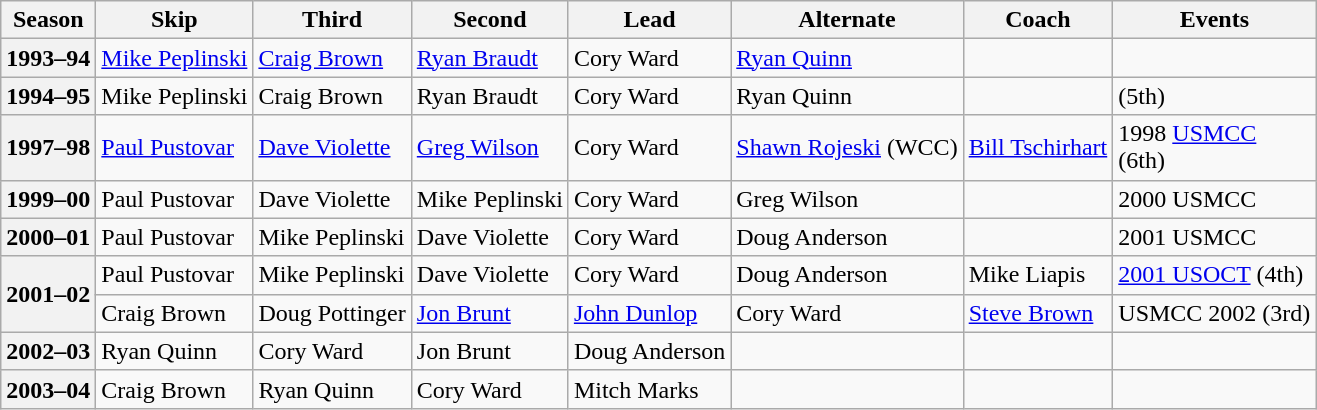<table class="wikitable">
<tr>
<th scope="col">Season</th>
<th scope="col">Skip</th>
<th scope="col">Third</th>
<th scope="col">Second</th>
<th scope="col">Lead</th>
<th scope="col">Alternate</th>
<th scope="col">Coach</th>
<th scope="col">Events</th>
</tr>
<tr>
<th scope="row">1993–94</th>
<td><a href='#'>Mike Peplinski</a></td>
<td><a href='#'>Craig Brown</a></td>
<td><a href='#'>Ryan Braudt</a></td>
<td>Cory Ward</td>
<td><a href='#'>Ryan Quinn</a></td>
<td></td>
<td> </td>
</tr>
<tr>
<th scope="row">1994–95</th>
<td>Mike Peplinski</td>
<td>Craig Brown</td>
<td>Ryan Braudt</td>
<td>Cory Ward</td>
<td>Ryan Quinn</td>
<td></td>
<td> (5th)</td>
</tr>
<tr>
<th scope="row">1997–98</th>
<td><a href='#'>Paul Pustovar</a></td>
<td><a href='#'>Dave Violette</a></td>
<td><a href='#'>Greg Wilson</a></td>
<td>Cory Ward</td>
<td><a href='#'>Shawn Rojeski</a> (WCC)</td>
<td><a href='#'>Bill Tschirhart</a></td>
<td>1998 <a href='#'>USMCC</a> <br> (6th)</td>
</tr>
<tr>
<th scope="row">1999–00</th>
<td>Paul Pustovar</td>
<td>Dave Violette</td>
<td>Mike Peplinski</td>
<td>Cory Ward</td>
<td>Greg Wilson</td>
<td></td>
<td>2000 USMCC </td>
</tr>
<tr>
<th scope="row">2000–01</th>
<td>Paul Pustovar</td>
<td>Mike Peplinski</td>
<td>Dave Violette</td>
<td>Cory Ward</td>
<td>Doug Anderson</td>
<td></td>
<td>2001 USMCC </td>
</tr>
<tr>
<th scope="row" rowspan=2>2001–02</th>
<td>Paul Pustovar</td>
<td>Mike Peplinski</td>
<td>Dave Violette</td>
<td>Cory Ward</td>
<td>Doug Anderson</td>
<td>Mike Liapis</td>
<td><a href='#'>2001 USOCT</a> (4th)</td>
</tr>
<tr>
<td>Craig Brown</td>
<td>Doug Pottinger</td>
<td><a href='#'>Jon Brunt</a></td>
<td><a href='#'>John Dunlop</a></td>
<td>Cory Ward</td>
<td><a href='#'>Steve Brown</a></td>
<td>USMCC 2002 (3rd)</td>
</tr>
<tr>
<th scope="row">2002–03</th>
<td>Ryan Quinn</td>
<td>Cory Ward</td>
<td>Jon Brunt</td>
<td>Doug Anderson</td>
<td></td>
<td></td>
<td></td>
</tr>
<tr>
<th scope="row">2003–04</th>
<td>Craig Brown</td>
<td>Ryan Quinn</td>
<td>Cory Ward</td>
<td>Mitch Marks</td>
<td></td>
<td></td>
<td></td>
</tr>
</table>
